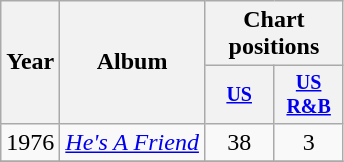<table class="wikitable" style="text-align:center;">
<tr>
<th rowspan="2">Year</th>
<th rowspan="2">Album</th>
<th colspan="2">Chart positions</th>
</tr>
<tr style="font-size:smaller;">
<th width="40"><a href='#'>US</a></th>
<th width="40"><a href='#'>US<br>R&B</a></th>
</tr>
<tr>
<td rowspan="1">1976</td>
<td align="left"><em><a href='#'>He's A Friend</a></em></td>
<td>38</td>
<td>3</td>
</tr>
<tr>
</tr>
</table>
